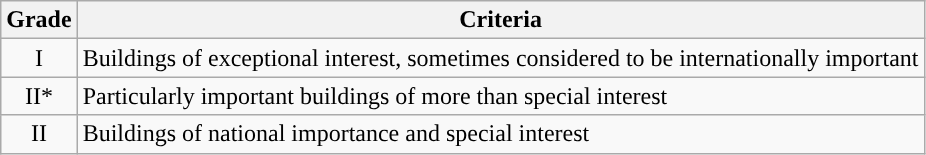<table class="wikitable">
<tr>
<th>Grade</th>
<th>Criteria</th>
</tr>
<tr>
<td align="center" >I</td>
<td>Buildings of exceptional interest, sometimes considered to be internationally important</td>
</tr>
<tr>
<td align="center" >II*</td>
<td>Particularly important buildings of more than special interest</td>
</tr>
<tr>
<td align="center" >II</td>
<td>Buildings of national importance and special interest</td>
</tr>
</table>
